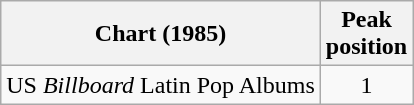<table class="wikitable">
<tr>
<th align="left">Chart (1985)</th>
<th align="left">Peak<br>position</th>
</tr>
<tr>
<td align="left">US <em>Billboard</em> Latin Pop Albums</td>
<td align="center">1</td>
</tr>
</table>
